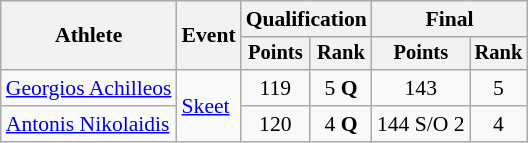<table class="wikitable" style="font-size:90%">
<tr>
<th rowspan="2">Athlete</th>
<th rowspan="2">Event</th>
<th colspan=2>Qualification</th>
<th colspan=2>Final</th>
</tr>
<tr style="font-size:95%">
<th>Points</th>
<th>Rank</th>
<th>Points</th>
<th>Rank</th>
</tr>
<tr align=center>
<td align=left><a href='#'>Georgios Achilleos</a></td>
<td align=left rowspan=2><a href='#'>Skeet</a></td>
<td>119</td>
<td>5 <strong>Q</strong></td>
<td>143</td>
<td>5</td>
</tr>
<tr align=center>
<td align=left><a href='#'>Antonis Nikolaidis</a></td>
<td>120</td>
<td>4 <strong>Q</strong></td>
<td>144 S/O 2</td>
<td>4</td>
</tr>
</table>
